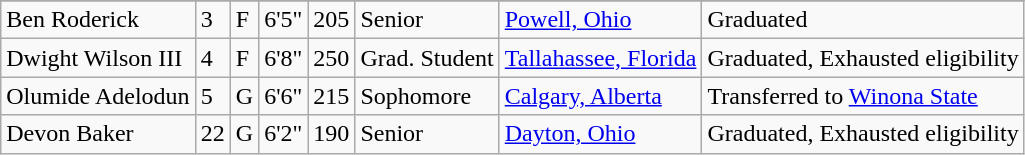<table class="wikitable sortable" border="1">
<tr align=center>
</tr>
<tr>
<td>Ben Roderick</td>
<td>3</td>
<td>F</td>
<td>6'5"</td>
<td>205</td>
<td>Senior</td>
<td><a href='#'>Powell, Ohio</a></td>
<td>Graduated</td>
</tr>
<tr>
<td>Dwight Wilson III</td>
<td>4</td>
<td>F</td>
<td>6'8"</td>
<td>250</td>
<td>Grad. Student</td>
<td><a href='#'>Tallahassee, Florida</a></td>
<td>Graduated, Exhausted eligibility</td>
</tr>
<tr>
<td>Olumide Adelodun</td>
<td>5</td>
<td>G</td>
<td>6'6"</td>
<td>215</td>
<td>Sophomore</td>
<td><a href='#'>Calgary, Alberta</a></td>
<td>Transferred to <a href='#'>Winona State</a></td>
</tr>
<tr>
<td>Devon Baker</td>
<td>22</td>
<td>G</td>
<td>6'2"</td>
<td>190</td>
<td>Senior</td>
<td><a href='#'>Dayton, Ohio</a></td>
<td>Graduated, Exhausted eligibility</td>
</tr>
</table>
